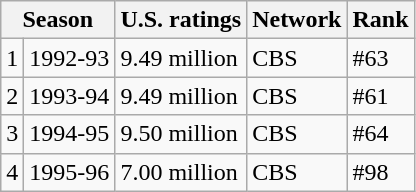<table class="wikitable">
<tr>
<th colspan="2">Season</th>
<th>U.S. ratings</th>
<th>Network</th>
<th>Rank</th>
</tr>
<tr>
<td>1</td>
<td>1992-93</td>
<td>9.49 million</td>
<td>CBS</td>
<td>#63</td>
</tr>
<tr>
<td>2</td>
<td>1993-94</td>
<td>9.49 million</td>
<td>CBS</td>
<td>#61</td>
</tr>
<tr>
<td>3</td>
<td>1994-95</td>
<td>9.50 million</td>
<td>CBS</td>
<td>#64</td>
</tr>
<tr>
<td>4</td>
<td>1995-96</td>
<td>7.00 million</td>
<td>CBS</td>
<td>#98</td>
</tr>
</table>
